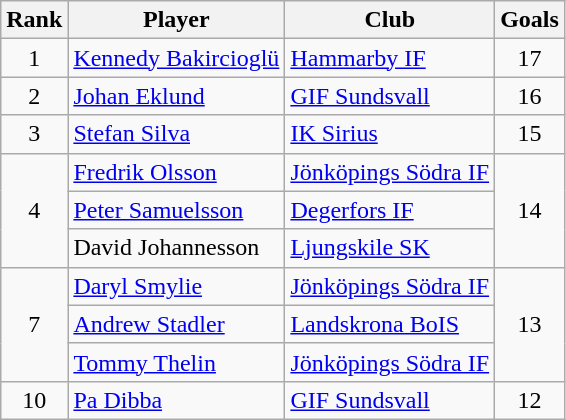<table class="wikitable" style="text-align:center">
<tr>
<th>Rank</th>
<th>Player</th>
<th>Club</th>
<th>Goals</th>
</tr>
<tr>
<td>1</td>
<td align="left"> <a href='#'>Kennedy Bakircioglü</a></td>
<td align="left"><a href='#'>Hammarby IF</a></td>
<td>17</td>
</tr>
<tr>
<td>2</td>
<td align="left"> <a href='#'>Johan Eklund</a></td>
<td align="left"><a href='#'>GIF Sundsvall</a></td>
<td>16</td>
</tr>
<tr>
<td>3</td>
<td align="left"> <a href='#'>Stefan Silva</a></td>
<td align="left"><a href='#'>IK Sirius</a></td>
<td>15</td>
</tr>
<tr>
<td rowspan="3">4</td>
<td align="left"> <a href='#'>Fredrik Olsson</a></td>
<td align="left"><a href='#'>Jönköpings Södra IF</a></td>
<td rowspan="3">14</td>
</tr>
<tr>
<td align="left"> <a href='#'>Peter Samuelsson</a></td>
<td align="left"><a href='#'>Degerfors IF</a></td>
</tr>
<tr>
<td align="left"> David Johannesson</td>
<td align="left"><a href='#'>Ljungskile SK</a></td>
</tr>
<tr>
<td rowspan="3">7</td>
<td align="left"> <a href='#'>Daryl Smylie</a></td>
<td align="left"><a href='#'>Jönköpings Södra IF</a></td>
<td rowspan="3">13</td>
</tr>
<tr>
<td align="left"> <a href='#'>Andrew Stadler</a></td>
<td align="left"><a href='#'>Landskrona BoIS</a></td>
</tr>
<tr>
<td align="left"> <a href='#'>Tommy Thelin</a></td>
<td align="left"><a href='#'>Jönköpings Södra IF</a></td>
</tr>
<tr>
<td>10</td>
<td align="left"> <a href='#'>Pa Dibba</a></td>
<td align="left"><a href='#'>GIF Sundsvall</a></td>
<td>12</td>
</tr>
</table>
